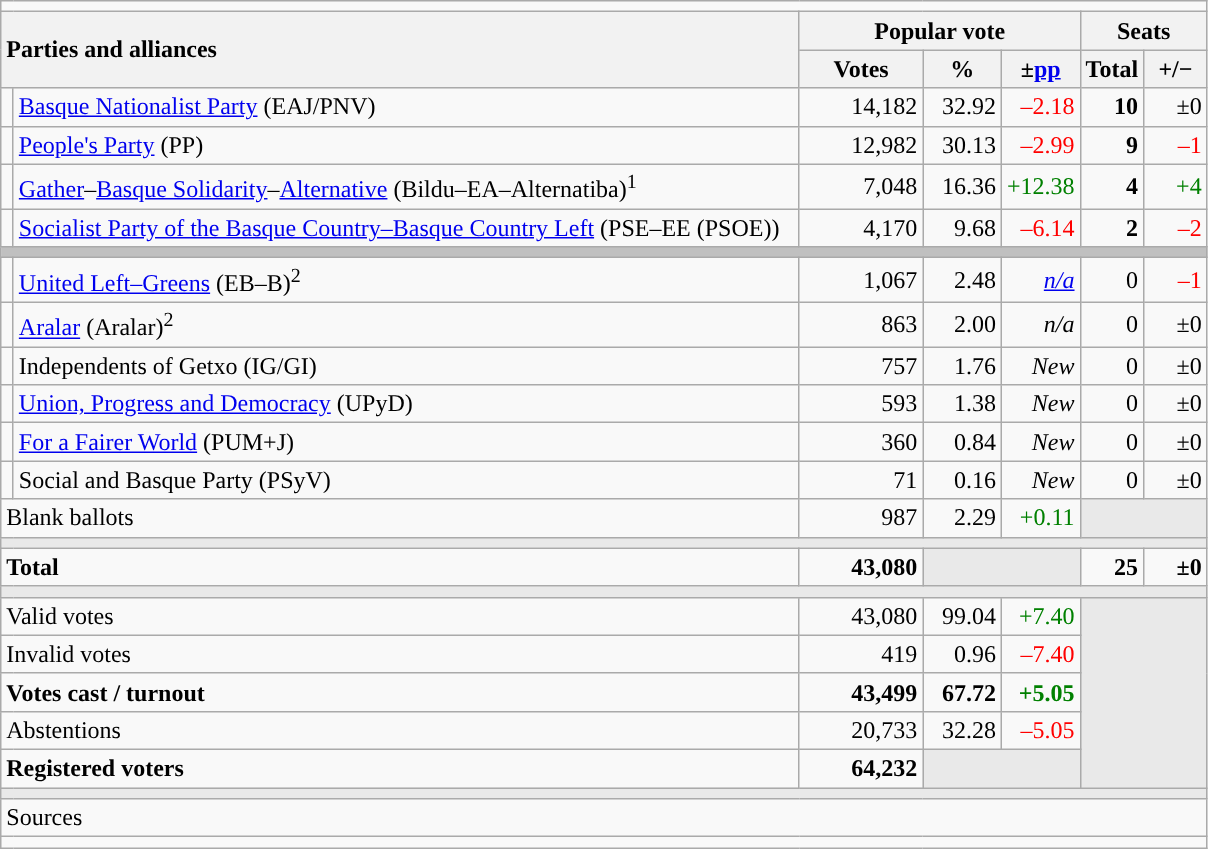<table class="wikitable" style="text-align:right;">
<tr>
<td colspan="7"></td>
</tr>
<tr>
<th style="text-align:left;" rowspan="2" colspan="2" width="525">Parties and alliances</th>
<th colspan="3">Popular vote</th>
<th colspan="2">Seats</th>
</tr>
<tr>
<th width="75">Votes</th>
<th width="45">%</th>
<th width="45">±<a href='#'>pp</a></th>
<th width="35">Total</th>
<th width="35">+/−</th>
</tr>
<tr>
<td width="1" style="color:inherit;background:"></td>
<td align="left"><a href='#'>Basque Nationalist Party</a> (EAJ/PNV)</td>
<td>14,182</td>
<td>32.92</td>
<td style="color:red;">–2.18</td>
<td><strong>10</strong></td>
<td>±0</td>
</tr>
<tr>
<td style="color:inherit;background:"></td>
<td align="left"><a href='#'>People's Party</a> (PP)</td>
<td>12,982</td>
<td>30.13</td>
<td style="color:red;">–2.99</td>
<td><strong>9</strong></td>
<td style="color:red;">–1</td>
</tr>
<tr>
<td style="color:inherit;background:"></td>
<td align="left"><a href='#'>Gather</a>–<a href='#'>Basque Solidarity</a>–<a href='#'>Alternative</a> (Bildu–EA–Alternatiba)<sup>1</sup></td>
<td>7,048</td>
<td>16.36</td>
<td style="color:green;">+12.38</td>
<td><strong>4</strong></td>
<td style="color:green;">+4</td>
</tr>
<tr>
<td style="color:inherit;background:"></td>
<td align="left"><a href='#'>Socialist Party of the Basque Country–Basque Country Left</a> (PSE–EE (PSOE))</td>
<td>4,170</td>
<td>9.68</td>
<td style="color:red;">–6.14</td>
<td><strong>2</strong></td>
<td style="color:red;">–2</td>
</tr>
<tr>
<td colspan="7" bgcolor="#C0C0C0"></td>
</tr>
<tr>
<td style="color:inherit;background:"></td>
<td align="left"><a href='#'>United Left–Greens</a> (EB–B)<sup>2</sup></td>
<td>1,067</td>
<td>2.48</td>
<td><em><a href='#'>n/a</a></em></td>
<td>0</td>
<td style="color:red;">–1</td>
</tr>
<tr>
<td style="color:inherit;background:"></td>
<td align="left"><a href='#'>Aralar</a> (Aralar)<sup>2</sup></td>
<td>863</td>
<td>2.00</td>
<td><em>n/a</em></td>
<td>0</td>
<td>±0</td>
</tr>
<tr>
<td style="color:inherit;background:"></td>
<td align="left">Independents of Getxo (IG/GI)</td>
<td>757</td>
<td>1.76</td>
<td><em>New</em></td>
<td>0</td>
<td>±0</td>
</tr>
<tr>
<td style="color:inherit;background:"></td>
<td align="left"><a href='#'>Union, Progress and Democracy</a> (UPyD)</td>
<td>593</td>
<td>1.38</td>
<td><em>New</em></td>
<td>0</td>
<td>±0</td>
</tr>
<tr>
<td style="color:inherit;background:"></td>
<td align="left"><a href='#'>For a Fairer World</a> (PUM+J)</td>
<td>360</td>
<td>0.84</td>
<td><em>New</em></td>
<td>0</td>
<td>±0</td>
</tr>
<tr>
<td style="color:inherit;background:"></td>
<td align="left">Social and Basque Party (PSyV)</td>
<td>71</td>
<td>0.16</td>
<td><em>New</em></td>
<td>0</td>
<td>±0</td>
</tr>
<tr>
<td align="left" colspan="2">Blank ballots</td>
<td>987</td>
<td>2.29</td>
<td style="color:green;">+0.11</td>
<td bgcolor="#E9E9E9" colspan="2"></td>
</tr>
<tr>
<td colspan="7" bgcolor="#E9E9E9"></td>
</tr>
<tr style="font-weight:bold;">
<td align="left" colspan="2">Total</td>
<td>43,080</td>
<td bgcolor="#E9E9E9" colspan="2"></td>
<td>25</td>
<td>±0</td>
</tr>
<tr>
<td colspan="7" bgcolor="#E9E9E9"></td>
</tr>
<tr>
<td align="left" colspan="2">Valid votes</td>
<td>43,080</td>
<td>99.04</td>
<td style="color:green;">+7.40</td>
<td bgcolor="#E9E9E9" colspan="2" rowspan="5"></td>
</tr>
<tr>
<td align="left" colspan="2">Invalid votes</td>
<td>419</td>
<td>0.96</td>
<td style="color:red;">–7.40</td>
</tr>
<tr style="font-weight:bold;">
<td align="left" colspan="2">Votes cast / turnout</td>
<td>43,499</td>
<td>67.72</td>
<td style="color:green;">+5.05</td>
</tr>
<tr>
<td align="left" colspan="2">Abstentions</td>
<td>20,733</td>
<td>32.28</td>
<td style="color:red;">–5.05</td>
</tr>
<tr style="font-weight:bold;">
<td align="left" colspan="2">Registered voters</td>
<td>64,232</td>
<td bgcolor="#E9E9E9" colspan="2"></td>
</tr>
<tr>
<td colspan="7" bgcolor="#E9E9E9"></td>
</tr>
<tr>
<td align="left" colspan="7">Sources</td>
</tr>
<tr>
<td colspan="7" style="text-align:left; max-width:790px;"></td>
</tr>
</table>
